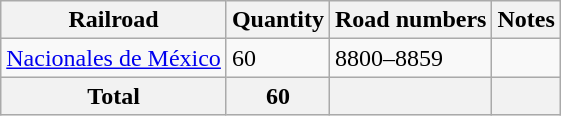<table class="wikitable sortable">
<tr>
<th>Railroad</th>
<th>Quantity</th>
<th>Road numbers</th>
<th class="unsortable">Notes</th>
</tr>
<tr>
<td><a href='#'>Nacionales de México</a></td>
<td>60</td>
<td>8800–8859</td>
<td></td>
</tr>
<tr>
<th>Total</th>
<th>60</th>
<th></th>
<th></th>
</tr>
</table>
